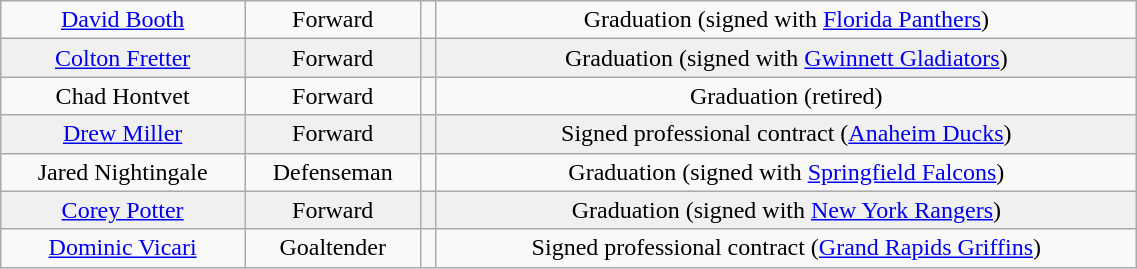<table class="wikitable" width="60%">
<tr align="center" bgcolor="">
<td><a href='#'>David Booth</a></td>
<td>Forward</td>
<td></td>
<td>Graduation (signed with <a href='#'>Florida Panthers</a>)</td>
</tr>
<tr align="center" bgcolor="f0f0f0">
<td><a href='#'>Colton Fretter</a></td>
<td>Forward</td>
<td></td>
<td>Graduation (signed with <a href='#'>Gwinnett Gladiators</a>)</td>
</tr>
<tr align="center" bgcolor="">
<td>Chad Hontvet</td>
<td>Forward</td>
<td></td>
<td>Graduation (retired)</td>
</tr>
<tr align="center" bgcolor="f0f0f0">
<td><a href='#'>Drew Miller</a></td>
<td>Forward</td>
<td></td>
<td>Signed professional contract (<a href='#'>Anaheim Ducks</a>)</td>
</tr>
<tr align="center" bgcolor="">
<td>Jared Nightingale</td>
<td>Defenseman</td>
<td></td>
<td>Graduation (signed with <a href='#'>Springfield Falcons</a>)</td>
</tr>
<tr align="center" bgcolor="f0f0f0">
<td><a href='#'>Corey Potter</a></td>
<td>Forward</td>
<td></td>
<td>Graduation (signed with <a href='#'>New York Rangers</a>)</td>
</tr>
<tr align="center" bgcolor="">
<td><a href='#'>Dominic Vicari</a></td>
<td>Goaltender</td>
<td></td>
<td>Signed professional contract (<a href='#'>Grand Rapids Griffins</a>)</td>
</tr>
</table>
